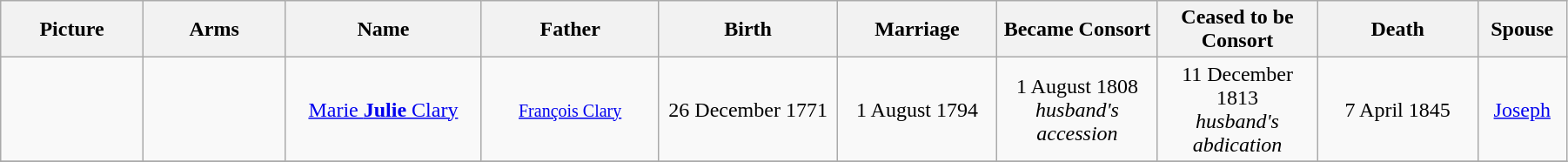<table width=95% class="wikitable">
<tr>
<th width = "8%">Picture</th>
<th width = "8%">Arms</th>
<th width = "11%">Name</th>
<th width = "10%">Father</th>
<th width = "10%">Birth</th>
<th width = "9%">Marriage</th>
<th width = "9%">Became Consort</th>
<th width = "9%">Ceased to be Consort</th>
<th width = "9%">Death</th>
<th width = "5%">Spouse</th>
</tr>
<tr>
<td align="center"></td>
<td align="center"></td>
<td align="center"><a href='#'>Marie <strong>Julie</strong> Clary</a></td>
<td align="center"><small><a href='#'>François Clary</a></small></td>
<td align="center">26 December 1771</td>
<td align="center">1 August 1794</td>
<td align="center">1 August 1808<br><em>husband's accession</em></td>
<td align="center">11 December 1813<br><em>husband's abdication</em></td>
<td align="center">7 April 1845</td>
<td align="center"><a href='#'>Joseph</a></td>
</tr>
<tr>
</tr>
</table>
